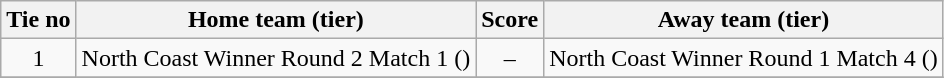<table class="wikitable" style="text-align:center">
<tr>
<th>Tie no</th>
<th>Home team (tier)</th>
<th>Score</th>
<th>Away team (tier)</th>
</tr>
<tr>
<td>1</td>
<td>North Coast Winner Round 2 Match 1 ()</td>
<td>–</td>
<td>North Coast Winner Round 1 Match 4 ()</td>
</tr>
<tr>
</tr>
</table>
